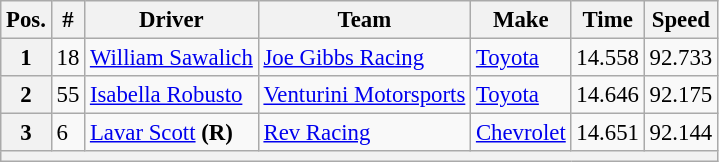<table class="wikitable" style="font-size:95%">
<tr>
<th>Pos.</th>
<th>#</th>
<th>Driver</th>
<th>Team</th>
<th>Make</th>
<th>Time</th>
<th>Speed</th>
</tr>
<tr>
<th>1</th>
<td>18</td>
<td><a href='#'>William Sawalich</a></td>
<td><a href='#'>Joe Gibbs Racing</a></td>
<td><a href='#'>Toyota</a></td>
<td>14.558</td>
<td>92.733</td>
</tr>
<tr>
<th>2</th>
<td>55</td>
<td><a href='#'>Isabella Robusto</a></td>
<td><a href='#'>Venturini Motorsports</a></td>
<td><a href='#'>Toyota</a></td>
<td>14.646</td>
<td>92.175</td>
</tr>
<tr>
<th>3</th>
<td>6</td>
<td><a href='#'>Lavar Scott</a> <strong>(R)</strong></td>
<td><a href='#'>Rev Racing</a></td>
<td><a href='#'>Chevrolet</a></td>
<td>14.651</td>
<td>92.144</td>
</tr>
<tr>
<th colspan="7"></th>
</tr>
</table>
